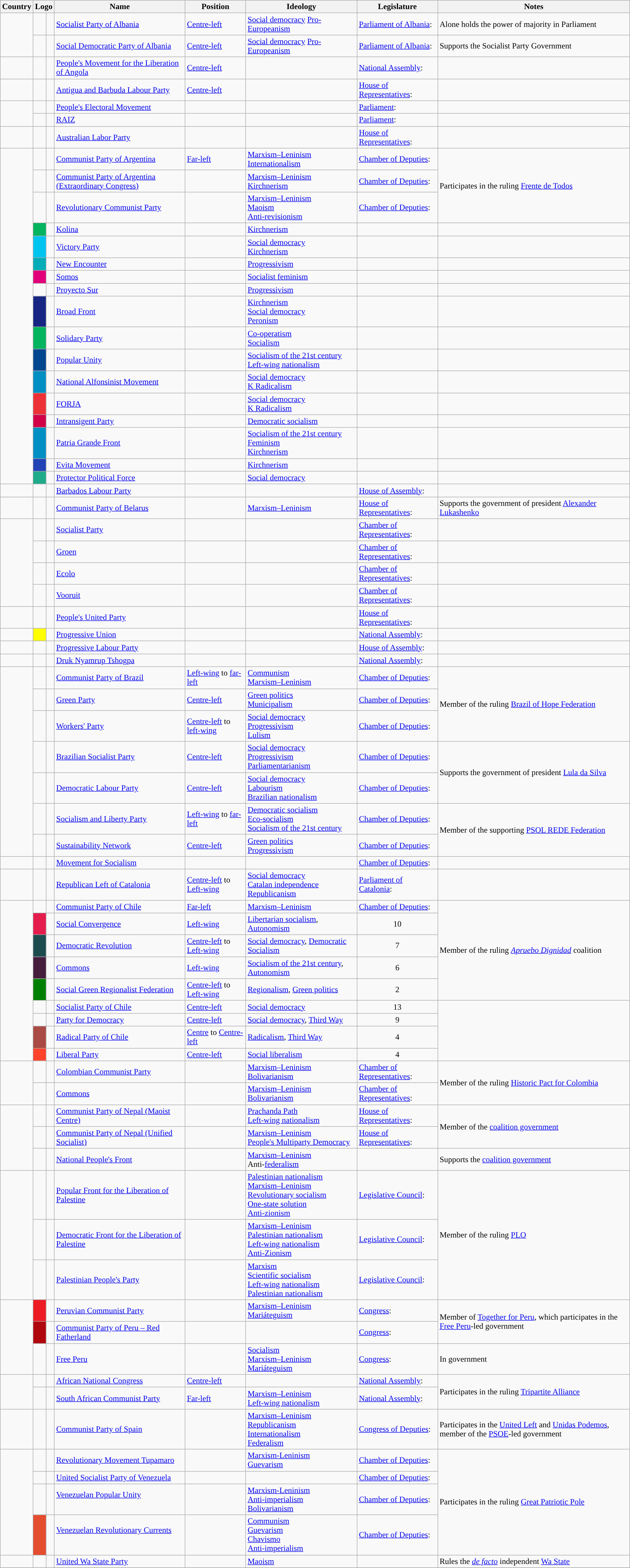<table class="wikitable sortable">
<tr>
<th>Country</th>
<th colspan=2>Logo</th>
<th>Name</th>
<th>Position</th>
<th>Ideology</th>
<th>Legislature</th>
<th>Notes</th>
</tr>
<tr>
<td rowspan="2"></td>
<td style="color:inherit;background-color: "></td>
<td></td>
<td><a href='#'>Socialist Party of Albania</a></td>
<td><a href='#'>Centre-left</a></td>
<td><a href='#'>Social democracy</a>               <a href='#'>Pro-Europeanism</a></td>
<td><a href='#'>Parliament of Albania</a>: </td>
<td>Alone holds the power of majority in Parliament</td>
</tr>
<tr>
<td style="color:inherit;background-color: "></td>
<td></td>
<td><a href='#'>Social Democratic Party of Albania</a></td>
<td><a href='#'>Centre-left</a></td>
<td><a href='#'>Social democracy</a>                <a href='#'>Pro-Europeanism</a></td>
<td><a href='#'>Parliament of Albania</a>: </td>
<td>Supports the Socialist Party Government</td>
</tr>
<tr>
<td></td>
<td style="color:inherit;background-color: "></td>
<td></td>
<td><a href='#'>People's Movement for the Liberation of Angola</a></td>
<td><a href='#'>Centre-left</a></td>
<td></td>
<td><a href='#'>National Assembly</a>:<br></td>
<td></td>
</tr>
<tr>
<td></td>
<td style="color:inherit;background-color: "></td>
<td></td>
<td><a href='#'>Antigua and Barbuda Labour Party</a></td>
<td><a href='#'>Centre-left</a></td>
<td></td>
<td><a href='#'>House of Representatives</a>:<br></td>
<td></td>
</tr>
<tr>
<td rowspan="2"></td>
<td style="color:inherit;background-color: "></td>
<td></td>
<td><a href='#'>People's Electoral Movement</a></td>
<td></td>
<td></td>
<td><a href='#'>Parliament</a>:<br></td>
<td></td>
</tr>
<tr>
<td style="color:inherit;background-color: "></td>
<td></td>
<td><a href='#'>RAIZ</a></td>
<td></td>
<td></td>
<td><a href='#'>Parliament</a>:<br></td>
<td></td>
</tr>
<tr>
<td></td>
<td style="color:inherit;background-color: "></td>
<td></td>
<td><a href='#'>Australian Labor Party</a></td>
<td></td>
<td></td>
<td><a href='#'>House of Representatives</a>:<br></td>
<td></td>
</tr>
<tr>
<td rowspan="17"></td>
<td style="color:inherit;background-color: "></td>
<td></td>
<td><a href='#'>Communist Party of Argentina</a><br><small></small></td>
<td><a href='#'>Far-left</a></td>
<td><a href='#'>Marxism–Leninism</a><br><a href='#'>Internationalism</a></td>
<td><a href='#'>Chamber of Deputies</a>: </td>
<td rowspan=3>Participates in the ruling <a href='#'>Frente de Todos</a></td>
</tr>
<tr>
<td style="color:inherit;background-color: "></td>
<td></td>
<td><a href='#'>Communist Party of Argentina (Extraordinary Congress)</a><br><small></small></td>
<td></td>
<td><a href='#'>Marxism–Leninism</a><br><a href='#'>Kirchnerism</a></td>
<td><a href='#'>Chamber of Deputies</a>: </td>
</tr>
<tr>
<td style="color:inherit;background-color: "></td>
<td></td>
<td><a href='#'>Revolutionary Communist Party</a><br><small></small></td>
<td></td>
<td><a href='#'>Marxism–Leninism</a><br><a href='#'>Maoism</a><br><a href='#'>Anti-revisionism</a></td>
<td><a href='#'>Chamber of Deputies</a>: </td>
</tr>
<tr>
<td style="color:inherit;background:#04b45f"></td>
<td></td>
<td><a href='#'>Kolina</a></td>
<td></td>
<td><a href='#'>Kirchnerism</a></td>
<td></td>
<td></td>
</tr>
<tr>
<td style="color:inherit;background:#00c4f0"></td>
<td></td>
<td><a href='#'>Victory Party</a></td>
<td></td>
<td><a href='#'>Social democracy</a><br><a href='#'>Kirchnerism</a></td>
<td></td>
<td></td>
</tr>
<tr>
<td style="color:inherit;background:#03ACB6"></td>
<td></td>
<td><a href='#'>New Encounter</a></td>
<td></td>
<td><a href='#'>Progressivism</a></td>
<td></td>
<td></td>
</tr>
<tr>
<td style="color:inherit;background:#e2007a"></td>
<td></td>
<td><a href='#'>Somos</a></td>
<td></td>
<td><a href='#'>Socialist feminism</a></td>
<td></td>
<td></td>
</tr>
<tr>
<td style="color:inherit;background:"></td>
<td></td>
<td><a href='#'>Proyecto Sur</a></td>
<td></td>
<td><a href='#'>Progressivism</a></td>
<td></td>
<td></td>
</tr>
<tr>
<td style="color:inherit;background:#172683"></td>
<td></td>
<td><a href='#'>Broad Front</a></td>
<td></td>
<td><a href='#'>Kirchnerism</a><br><a href='#'>Social democracy</a><br><a href='#'>Peronism</a></td>
<td></td>
<td></td>
</tr>
<tr>
<td style="color:inherit;background:#04b45f"></td>
<td></td>
<td><a href='#'>Solidary Party</a></td>
<td></td>
<td><a href='#'>Co-operatism</a><br><a href='#'>Socialism</a></td>
<td></td>
<td></td>
</tr>
<tr>
<td style="color:inherit;background:#00478F"></td>
<td></td>
<td><a href='#'>Popular Unity</a></td>
<td></td>
<td><a href='#'>Socialism of the 21st century</a><br><a href='#'>Left-wing nationalism</a></td>
<td></td>
<td></td>
</tr>
<tr>
<td style="color:inherit;background:#008fc3"></td>
<td></td>
<td><a href='#'>National Alfonsinist Movement</a></td>
<td></td>
<td><a href='#'>Social democracy</a><br><a href='#'>K Radicalism</a></td>
<td></td>
<td></td>
</tr>
<tr>
<td style="color:inherit;background:#ed3237"></td>
<td></td>
<td><a href='#'>FORJA</a></td>
<td></td>
<td><a href='#'>Social democracy</a><br><a href='#'>K Radicalism</a></td>
<td></td>
<td></td>
</tr>
<tr>
<td style="color:inherit;background:#d10047"></td>
<td></td>
<td><a href='#'>Intransigent Party</a></td>
<td></td>
<td><a href='#'>Democratic socialism</a></td>
<td></td>
<td></td>
</tr>
<tr>
<td style="color:inherit;background:#008fc3"></td>
<td></td>
<td><a href='#'>Patria Grande Front</a></td>
<td></td>
<td><a href='#'>Socialism of the 21st century</a><br><a href='#'>Feminism</a><br><a href='#'>Kirchnerism</a></td>
<td></td>
<td></td>
</tr>
<tr>
<td style="color:inherit;background:#2243B6"></td>
<td></td>
<td><a href='#'>Evita Movement</a></td>
<td></td>
<td><a href='#'>Kirchnerism</a></td>
<td></td>
<td></td>
</tr>
<tr>
<td style="color:inherit;background:#1FAA89"></td>
<td></td>
<td><a href='#'>Protector Political Force</a></td>
<td></td>
<td><a href='#'>Social democracy</a></td>
<td></td>
<td></td>
</tr>
<tr>
<td></td>
<td style="color:inherit;background-color: "></td>
<td></td>
<td><a href='#'>Barbados Labour Party</a></td>
<td></td>
<td></td>
<td><a href='#'>House of Assembly</a>:<br></td>
<td></td>
</tr>
<tr>
<td></td>
<td style="color:inherit;background-color: "></td>
<td></td>
<td><a href='#'>Communist Party of Belarus</a><br><small></small></td>
<td></td>
<td><a href='#'>Marxism–Leninism</a><br></td>
<td><a href='#'>House of Representatives</a>: </td>
<td>Supports the government of president <a href='#'>Alexander Lukashenko</a></td>
</tr>
<tr>
<td rowspan="4"></td>
<td style="color:inherit;background-color: "></td>
<td></td>
<td><a href='#'>Socialist Party</a></td>
<td></td>
<td></td>
<td><a href='#'>Chamber of Representatives</a>:<br></td>
<td></td>
</tr>
<tr>
<td style="color:inherit;background-color: "></td>
<td></td>
<td><a href='#'>Groen</a></td>
<td></td>
<td></td>
<td><a href='#'>Chamber of Representatives</a>:<br></td>
<td></td>
</tr>
<tr>
<td style="color:inherit;background-color: "></td>
<td></td>
<td><a href='#'>Ecolo</a></td>
<td></td>
<td></td>
<td><a href='#'>Chamber of Representatives</a>:</td>
<td></td>
</tr>
<tr>
<td style="color:inherit;background-color: "></td>
<td></td>
<td><a href='#'>Vooruit</a></td>
<td></td>
<td></td>
<td><a href='#'>Chamber of Representatives</a>:</td>
<td></td>
</tr>
<tr>
<td></td>
<td style="color:inherit;background-color: "></td>
<td></td>
<td><a href='#'>People's United Party</a></td>
<td></td>
<td></td>
<td><a href='#'>House of Representatives</a>:<br></td>
<td></td>
</tr>
<tr>
<td></td>
<td style="color:inherit;background-color: yellow"></td>
<td></td>
<td><a href='#'>Progressive Union</a></td>
<td></td>
<td></td>
<td><a href='#'>National Assembly</a>:<br></td>
<td></td>
</tr>
<tr>
<td></td>
<td style="color:inherit;background-color: "></td>
<td></td>
<td><a href='#'>Progressive Labour Party</a></td>
<td></td>
<td></td>
<td><a href='#'>House of Assembly</a>:<br></td>
<td></td>
</tr>
<tr>
<td></td>
<td style="color:inherit;background-color: "></td>
<td></td>
<td><a href='#'>Druk Nyamrup Tshogpa</a></td>
<td></td>
<td></td>
<td><a href='#'>National Assembly</a>:<br></td>
<td></td>
</tr>
<tr>
<td rowspan="7"></td>
<td style="color:inherit;background-color: "></td>
<td></td>
<td><a href='#'>Communist Party of Brazil</a><br><small></small></td>
<td><a href='#'>Left-wing</a> to <a href='#'>far-left</a></td>
<td><a href='#'>Communism</a><br><a href='#'>Marxism–Leninism</a></td>
<td><a href='#'>Chamber of Deputies</a>:<br></td>
<td rowspan="3">Member of the ruling <a href='#'>Brazil of Hope Federation</a></td>
</tr>
<tr>
<td style="color:inherit;background-color: "></td>
<td></td>
<td><a href='#'>Green Party</a><br><small></small></td>
<td><a href='#'>Centre-left</a></td>
<td><a href='#'>Green politics</a><br><a href='#'>Municipalism</a></td>
<td><a href='#'>Chamber of Deputies</a>:</td>
</tr>
<tr>
<td style="color:inherit;background-color: "></td>
<td></td>
<td><a href='#'>Workers' Party</a><br><small></small></td>
<td><a href='#'>Centre-left</a> to <a href='#'>left-wing</a></td>
<td><a href='#'>Social democracy</a><br><a href='#'>Progressivism</a><br><a href='#'>Lulism</a></td>
<td><a href='#'>Chamber of Deputies</a>:</td>
</tr>
<tr>
<td style="color:inherit;background-color: "></td>
<td></td>
<td><a href='#'>Brazilian Socialist Party</a><br><small></small></td>
<td><a href='#'>Centre-left</a></td>
<td><a href='#'>Social democracy</a><br><a href='#'>Progressivism</a><br><a href='#'>Parliamentarianism</a></td>
<td><a href='#'>Chamber of Deputies</a>:</td>
<td rowspan="2">Supports the government of president <a href='#'>Lula da Silva</a></td>
</tr>
<tr>
<td style="color:inherit;background-color: "></td>
<td></td>
<td><a href='#'>Democratic Labour Party</a><br><small></small></td>
<td><a href='#'>Centre-left</a></td>
<td><a href='#'>Social democracy</a><br><a href='#'>Labourism</a><br><a href='#'>Brazilian nationalism</a></td>
<td><a href='#'>Chamber of Deputies</a>:</td>
</tr>
<tr>
<td style="color:inherit;background-color: "></td>
<td></td>
<td><a href='#'>Socialism and Liberty Party</a><br><small></small></td>
<td><a href='#'>Left-wing</a> to <a href='#'>far-left</a></td>
<td><a href='#'>Democratic socialism</a><br><a href='#'>Eco-socialism</a><br><a href='#'>Socialism of the 21st century</a></td>
<td><a href='#'>Chamber of Deputies</a>:</td>
<td rowspan="2">Member of the supporting <a href='#'>PSOL REDE Federation</a></td>
</tr>
<tr>
<td style="color:inherit;background-color: "></td>
<td></td>
<td><a href='#'>Sustainability Network</a><br><small></small></td>
<td><a href='#'>Centre-left</a></td>
<td><a href='#'>Green politics</a><br><a href='#'>Progressivism</a></td>
<td><a href='#'>Chamber of Deputies</a>:</td>
</tr>
<tr>
<td></td>
<td style="color:inherit;background-color: "></td>
<td></td>
<td><a href='#'>Movement for Socialism</a></td>
<td></td>
<td></td>
<td><a href='#'>Chamber of Deputies</a>:<br></td>
<td></td>
</tr>
<tr>
<td></td>
<td style="color:inherit;background-color: "></td>
<td></td>
<td><a href='#'>Republican Left of Catalonia</a></td>
<td><a href='#'>Centre-left</a> to <a href='#'>Left-wing</a></td>
<td><a href='#'>Social democracy</a><br><a href='#'>Catalan independence</a><br><a href='#'>Republicanism</a></td>
<td><a href='#'>Parliament of Catalonia</a>:<br></td>
<td></td>
</tr>
<tr>
<td rowspan="9"></td>
<td style="color:inherit;background-color: "></td>
<td></td>
<td><a href='#'>Communist Party of Chile</a><br><small></small></td>
<td><a href='#'>Far-left</a></td>
<td><a href='#'>Marxism–Leninism</a></td>
<td><a href='#'>Chamber of Deputies</a>: </td>
<td rowspan="5">Member of the ruling <em><a href='#'>Apruebo Dignidad</a></em> coalition</td>
</tr>
<tr>
<td style="background:#e51d4d"> </td>
<td></td>
<td><a href='#'>Social Convergence</a></td>
<td><a href='#'>Left-wing</a></td>
<td><a href='#'>Libertarian socialism</a>, <a href='#'>Autonomism</a></td>
<td style="text-align:center;">10</td>
</tr>
<tr>
<td style="background:#1d4c4f;"> </td>
<td></td>
<td><a href='#'>Democratic Revolution</a></td>
<td><a href='#'>Centre-left</a> to <a href='#'>Left-wing</a></td>
<td><a href='#'>Social democracy</a>, <a href='#'>Democratic Socialism</a></td>
<td style="text-align:center;">7</td>
</tr>
<tr>
<td style="background:#461d3d;"> </td>
<td></td>
<td><a href='#'>Commons</a></td>
<td><a href='#'>Left-wing</a></td>
<td><a href='#'>Socialism of the 21st century</a>, <a href='#'>Autonomism</a></td>
<td style="text-align:center;">6</td>
</tr>
<tr>
<td style="background:#008000;"> </td>
<td></td>
<td><a href='#'>Social Green Regionalist Federation</a></td>
<td><a href='#'>Centre-left</a> to <a href='#'>Left-wing</a></td>
<td><a href='#'>Regionalism</a>, <a href='#'>Green politics</a></td>
<td style="text-align:center;">2</td>
</tr>
<tr>
<td> </td>
<td></td>
<td><a href='#'>Socialist Party of Chile</a></td>
<td><a href='#'>Centre-left</a></td>
<td><a href='#'>Social democracy</a></td>
<td style="text-align:center;">13</td>
<td rowspan="4"></td>
</tr>
<tr>
<td> </td>
<td></td>
<td><a href='#'>Party for Democracy</a></td>
<td><a href='#'>Centre-left</a></td>
<td><a href='#'>Social democracy</a>, <a href='#'>Third Way</a></td>
<td style="text-align:center;">9</td>
</tr>
<tr>
<td bgcolor="#AA4A44"> </td>
<td></td>
<td><a href='#'>Radical Party of Chile</a></td>
<td><a href='#'>Centre</a> to <a href='#'>Centre-left</a></td>
<td><a href='#'>Radicalism</a>, <a href='#'>Third Way</a></td>
<td style="text-align:center;">4</td>
</tr>
<tr>
<td style="background:#ff432c;"> </td>
<td></td>
<td><a href='#'>Liberal Party</a></td>
<td><a href='#'>Centre-left</a></td>
<td><a href='#'>Social liberalism</a></td>
<td style="text-align:center;">4</td>
</tr>
<tr>
<td rowspan="2"></td>
<td style="color:inherit;background-color: "></td>
<td></td>
<td><a href='#'>Colombian Communist Party</a><br><small></small></td>
<td></td>
<td><a href='#'>Marxism–Leninism</a><br><a href='#'>Bolivarianism</a></td>
<td><a href='#'>Chamber of Representatives</a>:<br></td>
<td rowspan="2">Member of the ruling <a href='#'>Historic Pact for Colombia</a></td>
</tr>
<tr>
<td style="color:inherit;background-color: "></td>
<td></td>
<td><a href='#'>Commons</a><br><small></small></td>
<td></td>
<td><a href='#'>Marxism–Leninism</a><br><a href='#'>Bolivarianism</a></td>
<td><a href='#'>Chamber of Representatives</a>: </td>
</tr>
<tr>
<td rowspan=3></td>
<td style="color:inherit;background-color: "></td>
<td></td>
<td><a href='#'>Communist Party of Nepal (Maoist Centre)</a><br><small></small></td>
<td></td>
<td><a href='#'>Prachanda Path</a><br><a href='#'>Left-wing nationalism</a></td>
<td><a href='#'>House of Representatives</a>: </td>
<td rowspan=2>Member of the <a href='#'>coalition government</a></td>
</tr>
<tr>
<td style="color:inherit;background-color: "></td>
<td></td>
<td><a href='#'>Communist Party of Nepal (Unified Socialist)</a><br><small></small></td>
<td></td>
<td><a href='#'>Marxism–Leninism</a><br><a href='#'>People's Multiparty Democracy</a></td>
<td><a href='#'>House of Representatives</a>: </td>
</tr>
<tr>
<td style="color:inherit;background-color: "></td>
<td></td>
<td><a href='#'>National People's Front</a><br><small></small></td>
<td></td>
<td><a href='#'>Marxism–Leninism</a><br>Anti-<a href='#'>federalism</a></td>
<td> </td>
<td>Supports the <a href='#'>coalition government</a></td>
</tr>
<tr>
<td rowspan=3></td>
<td style="color:inherit;background-color: "></td>
<td></td>
<td><a href='#'>Popular Front for the Liberation of Palestine</a><br><small></small></td>
<td></td>
<td><a href='#'>Palestinian nationalism</a><br><a href='#'>Marxism–Leninism</a><br><a href='#'>Revolutionary socialism</a><br><a href='#'>One-state solution</a><br><a href='#'>Anti-zionism</a></td>
<td><a href='#'>Legislative Council</a>: </td>
<td rowspan=3>Member of the ruling <a href='#'>PLO</a></td>
</tr>
<tr>
<td style="color:inherit;background-color: "></td>
<td></td>
<td><a href='#'>Democratic Front for the Liberation of Palestine</a><br><small></small></td>
<td></td>
<td><a href='#'>Marxism–Leninism</a><br><a href='#'>Palestinian nationalism</a><br><a href='#'>Left-wing nationalism</a><br><a href='#'>Anti-Zionism</a></td>
<td><a href='#'>Legislative Council</a>: </td>
</tr>
<tr>
<td style="color:inherit;background-color: "></td>
<td></td>
<td><a href='#'>Palestinian People's Party</a><br><small></small></td>
<td></td>
<td><a href='#'>Marxism</a><br><a href='#'>Scientific socialism</a><br><a href='#'>Left-wing nationalism</a><br><a href='#'>Palestinian nationalism</a></td>
<td><a href='#'>Legislative Council</a>: </td>
</tr>
<tr>
<td rowspan="3"></td>
<td style="color:inherit;background-color: #ED1C24"></td>
<td></td>
<td><a href='#'>Peruvian Communist Party</a><br><small></small></td>
<td></td>
<td><a href='#'>Marxism–Leninism</a><br><a href='#'>Mariáteguism</a></td>
<td><a href='#'>Congress</a>: </td>
<td rowspan="2">Member of <a href='#'>Together for Peru</a>, which participates in the <a href='#'>Free Peru</a>-led government</td>
</tr>
<tr>
<td style="color:inherit;background-color: #B0070E"></td>
<td></td>
<td><a href='#'>Communist Party of Peru – Red Fatherland</a><br><small></small></td>
<td></td>
<td></td>
<td><a href='#'>Congress</a>: </td>
</tr>
<tr>
<td style="color:inherit;background-color: "></td>
<td></td>
<td><a href='#'>Free Peru</a><br><small></small></td>
<td></td>
<td><a href='#'>Socialism</a><br><a href='#'>Marxism–Leninism</a><br><a href='#'>Mariáteguism</a></td>
<td><a href='#'>Congress</a>: </td>
<td>In government</td>
</tr>
<tr>
<td rowspan="2"></td>
<td></td>
<td></td>
<td><a href='#'>African National Congress</a></td>
<td><a href='#'>Centre-left</a></td>
<td></td>
<td><a href='#'>National Assembly</a>:<br></td>
<td rowspan="2">Participates in the ruling <a href='#'>Tripartite Alliance</a></td>
</tr>
<tr>
<td style="color:inherit;background-color: "></td>
<td></td>
<td><a href='#'>South African Communist Party</a></td>
<td><a href='#'>Far-left</a></td>
<td><a href='#'>Marxism–Leninism</a><br><a href='#'>Left-wing nationalism</a></td>
<td><a href='#'>National Assembly</a>: </td>
</tr>
<tr>
<td></td>
<td style="color:inherit;background-color: "></td>
<td></td>
<td><a href='#'>Communist Party of Spain</a><br><small></small></td>
<td></td>
<td><a href='#'>Marxism–Leninism</a><br><a href='#'>Republicanism</a><br><a href='#'>Internationalism</a><br><a href='#'>Federalism</a></td>
<td><a href='#'>Congress of Deputies</a>: </td>
<td>Participates in the <a href='#'>United Left</a> and <a href='#'>Unidas Podemos</a>, member of the <a href='#'>PSOE</a>-led government</td>
</tr>
<tr>
<td rowspan="4"></td>
<td style="color:inherit;background-color: "></td>
<td></td>
<td><a href='#'>Revolutionary Movement Tupamaro</a><br><small></small></td>
<td></td>
<td><a href='#'>Marxism-Leninism</a><br><a href='#'>Guevarism</a></td>
<td><a href='#'>Chamber of Deputies</a>: </td>
<td rowspan="4">Participates in the ruling <a href='#'>Great Patriotic Pole</a></td>
</tr>
<tr>
<td style="color:inherit;background-color: "></td>
<td></td>
<td><a href='#'>United Socialist Party of Venezuela</a></td>
<td></td>
<td></td>
<td><a href='#'>Chamber of Deputies</a>:<br></td>
</tr>
<tr>
<td style="color:inherit;background-color: "></td>
<td></td>
<td><a href='#'>Venezuelan Popular Unity</a><br><small><br></small></td>
<td></td>
<td><a href='#'>Marxism-Leninism</a><br><a href='#'>Anti-imperialism</a><br><a href='#'>Bolivarianism</a></td>
<td><a href='#'>Chamber of Deputies</a>: </td>
</tr>
<tr>
<td style="color:inherit;background-color: #E44D2E"></td>
<td></td>
<td><a href='#'>Venezuelan Revolutionary Currents</a><br><small><br></small></td>
<td></td>
<td><a href='#'>Communism</a><br><a href='#'>Guevarism</a><br><a href='#'>Chavismo</a><br><a href='#'>Anti-imperialism</a></td>
<td><a href='#'>Chamber of Deputies</a>: </td>
</tr>
<tr>
<td></td>
<td></td>
<td></td>
<td><a href='#'>United Wa State Party</a></td>
<td></td>
<td><a href='#'>Maoism</a></td>
<td></td>
<td>Rules the <em><a href='#'>de facto</a></em> independent <a href='#'>Wa State</a></td>
</tr>
<tr>
</tr>
</table>
